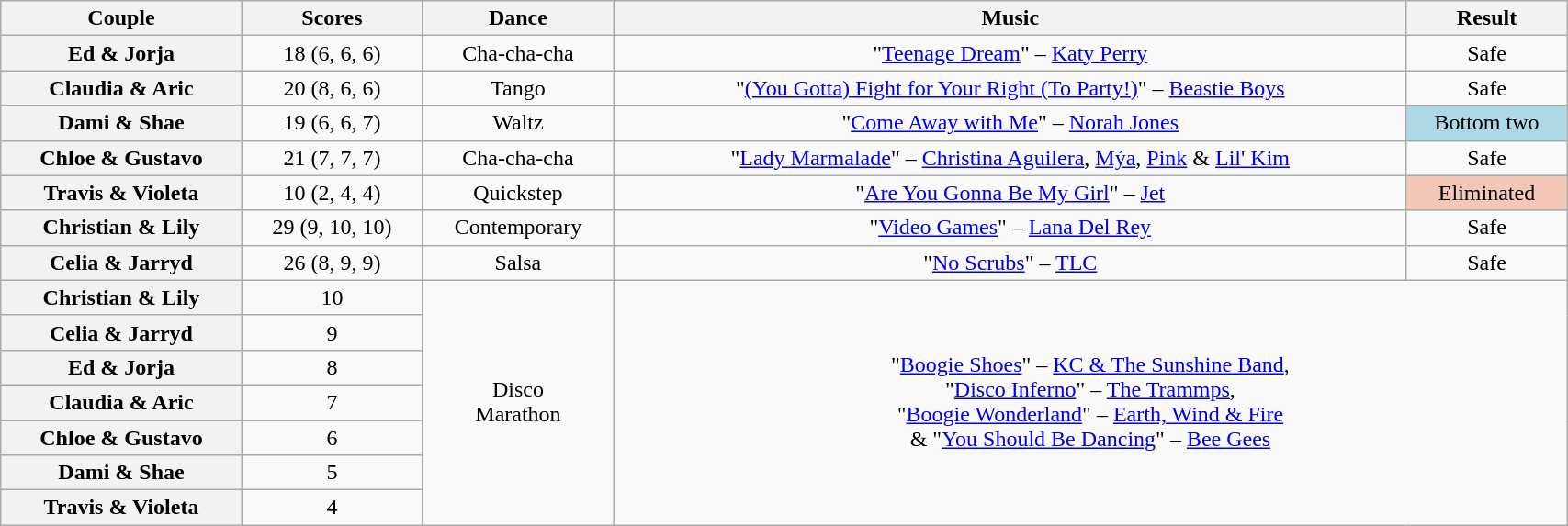<table class="wikitable sortable" style="text-align:center; width: 90%">
<tr>
<th scope="col">Couple</th>
<th scope="col">Scores</th>
<th scope="col" class="unsortable">Dance</th>
<th scope="col" class="unsortable">Music</th>
<th scope="col" class="unsortable">Result</th>
</tr>
<tr>
<th scope="row">Ed & Jorja</th>
<td>18 (6, 6, 6)</td>
<td>Cha-cha-cha</td>
<td>"<a href='#'>Teenage Dream</a>" – <a href='#'>Katy Perry</a></td>
<td>Safe</td>
</tr>
<tr>
<th scope="row">Claudia & Aric</th>
<td>20 (8, 6, 6)</td>
<td>Tango</td>
<td>"<a href='#'>(You Gotta) Fight for Your Right (To Party!)</a>" – <a href='#'>Beastie Boys</a></td>
<td>Safe</td>
</tr>
<tr>
<th scope="row">Dami & Shae</th>
<td>19 (6, 6, 7)</td>
<td>Waltz</td>
<td>"<a href='#'>Come Away with Me</a>" – <a href='#'>Norah Jones</a></td>
<td bgcolor="lightblue">Bottom two</td>
</tr>
<tr>
<th scope="row">Chloe & Gustavo</th>
<td>21 (7, 7, 7)</td>
<td>Cha-cha-cha</td>
<td>"<a href='#'>Lady Marmalade</a>" –  <a href='#'>Christina Aguilera</a>, <a href='#'>Mýa</a>, <a href='#'>Pink</a> & <a href='#'>Lil' Kim</a></td>
<td>Safe</td>
</tr>
<tr>
<th scope="row">Travis & Violeta</th>
<td>10 (2, 4, 4)</td>
<td>Quickstep</td>
<td>"<a href='#'>Are You Gonna Be My Girl</a>" – <a href='#'>Jet</a></td>
<td bgcolor="f4c7b8">Eliminated</td>
</tr>
<tr>
<th scope="row">Christian & Lily</th>
<td>29 (9, 10, 10)</td>
<td>Contemporary</td>
<td>"<a href='#'>Video Games</a>" – <a href='#'>Lana Del Rey</a></td>
<td>Safe</td>
</tr>
<tr>
<th scope="row">Celia & Jarryd</th>
<td>26 (8, 9, 9)</td>
<td>Salsa</td>
<td>"<a href='#'>No Scrubs</a>" – <a href='#'>TLC</a></td>
<td>Safe</td>
</tr>
<tr>
<th scope="row">Christian & Lily</th>
<td>10</td>
<td rowspan="7">Disco<br>Marathon</td>
<td colspan="2" rowspan="7">"<a href='#'>Boogie Shoes</a>" – <a href='#'>KC & The Sunshine Band</a>,<br>"<a href='#'>Disco Inferno</a>" – <a href='#'>The Trammps</a>,<br>"<a href='#'>Boogie Wonderland</a>" – <a href='#'>Earth, Wind & Fire</a><br>& "<a href='#'>You Should Be Dancing</a>" –  <a href='#'>Bee Gees</a></td>
</tr>
<tr>
<th scope="row">Celia & Jarryd</th>
<td>9</td>
</tr>
<tr>
<th scope="row">Ed & Jorja</th>
<td>8</td>
</tr>
<tr>
<th scope="row">Claudia & Aric</th>
<td>7</td>
</tr>
<tr>
<th scope="row">Chloe & Gustavo</th>
<td>6</td>
</tr>
<tr>
<th scope="row">Dami & Shae</th>
<td>5</td>
</tr>
<tr>
<th scope="row">Travis & Violeta</th>
<td>4</td>
</tr>
</table>
